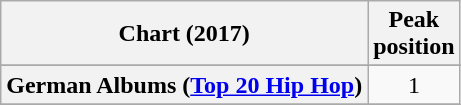<table class="wikitable sortable plainrowheaders" style="text-align:center">
<tr>
<th scope="col">Chart (2017)</th>
<th scope="col">Peak<br>position</th>
</tr>
<tr>
</tr>
<tr>
</tr>
<tr>
<th scope="row">German Albums (<a href='#'>Top 20 Hip Hop</a>)</th>
<td>1</td>
</tr>
<tr>
</tr>
</table>
